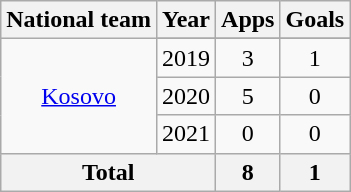<table class="wikitable" style="text-align:center">
<tr>
<th>National team</th>
<th>Year</th>
<th>Apps</th>
<th>Goals</th>
</tr>
<tr>
<td rowspan="4"><a href='#'>Kosovo</a></td>
</tr>
<tr>
<td>2019</td>
<td>3</td>
<td>1</td>
</tr>
<tr>
<td>2020</td>
<td>5</td>
<td>0</td>
</tr>
<tr>
<td>2021</td>
<td>0</td>
<td>0</td>
</tr>
<tr>
<th colspan="2">Total</th>
<th>8</th>
<th>1</th>
</tr>
</table>
